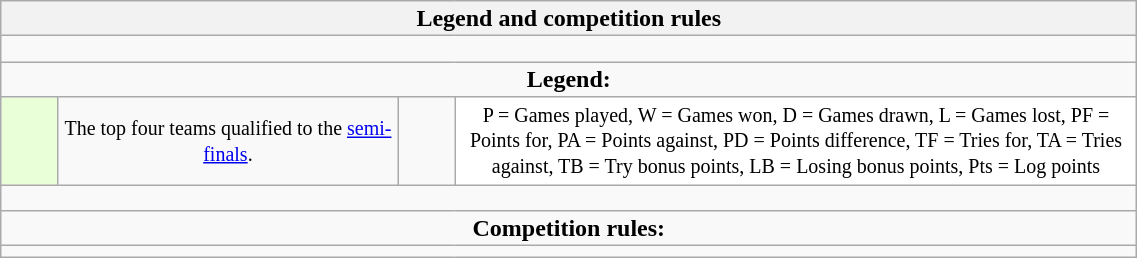<table class="wikitable collapsible collapsed" style="text-align:center; line-height:100%; font-size:100%; width:60%;">
<tr>
<th colspan="4" style="border:0px">Legend and competition rules</th>
</tr>
<tr>
<td colspan="4" style="height:10px"></td>
</tr>
<tr>
<td colspan="4" style="border:0px"><strong>Legend:</strong></td>
</tr>
<tr>
<td style="height:10px; width:5%; background:#E8FFD8;"></td>
<td style="width:30%;"><small>The top four teams qualified to the <a href='#'>semi-finals</a>.</small></td>
<td style="width:5%;"></td>
<td style="width:60%; background:#FFFFFF;"><small>P = Games played, W = Games won, D = Games drawn, L = Games lost, PF = Points for, PA = Points against, PD = Points difference, TF = Tries for, TA = Tries against, TB = Try bonus points, LB = Losing bonus points, Pts = Log points</small></td>
</tr>
<tr>
<td colspan="4" style="height:10px"></td>
</tr>
<tr>
<td colspan="4" style="border:0px"><strong>Competition rules:</strong></td>
</tr>
<tr>
<td colspan="4"></td>
</tr>
</table>
